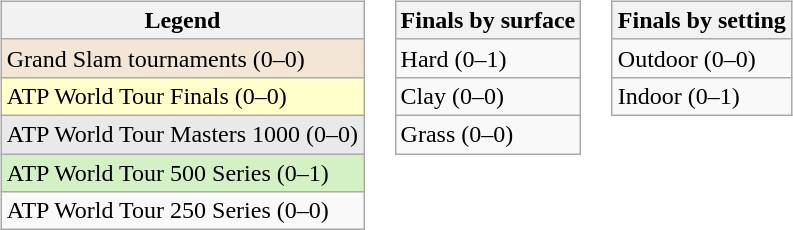<table>
<tr valign="top">
<td><br><table class="wikitable">
<tr>
<th>Legend</th>
</tr>
<tr style="background:#f3e6d7;">
<td>Grand Slam tournaments (0–0)</td>
</tr>
<tr style="background:#ffffcc;">
<td>ATP World Tour Finals (0–0)</td>
</tr>
<tr style="background:#e9e9e9;">
<td>ATP World Tour Masters 1000 (0–0)</td>
</tr>
<tr style="background:#d4f1c5;">
<td>ATP World Tour 500 Series (0–1)</td>
</tr>
<tr>
<td>ATP World Tour 250 Series (0–0)</td>
</tr>
</table>
</td>
<td><br><table class="wikitable">
<tr>
<th>Finals by surface</th>
</tr>
<tr>
<td>Hard (0–1)</td>
</tr>
<tr>
<td>Clay (0–0)</td>
</tr>
<tr>
<td>Grass (0–0)</td>
</tr>
</table>
</td>
<td><br><table class="wikitable">
<tr>
<th>Finals by setting</th>
</tr>
<tr>
<td>Outdoor (0–0)</td>
</tr>
<tr>
<td>Indoor (0–1)</td>
</tr>
</table>
</td>
</tr>
</table>
